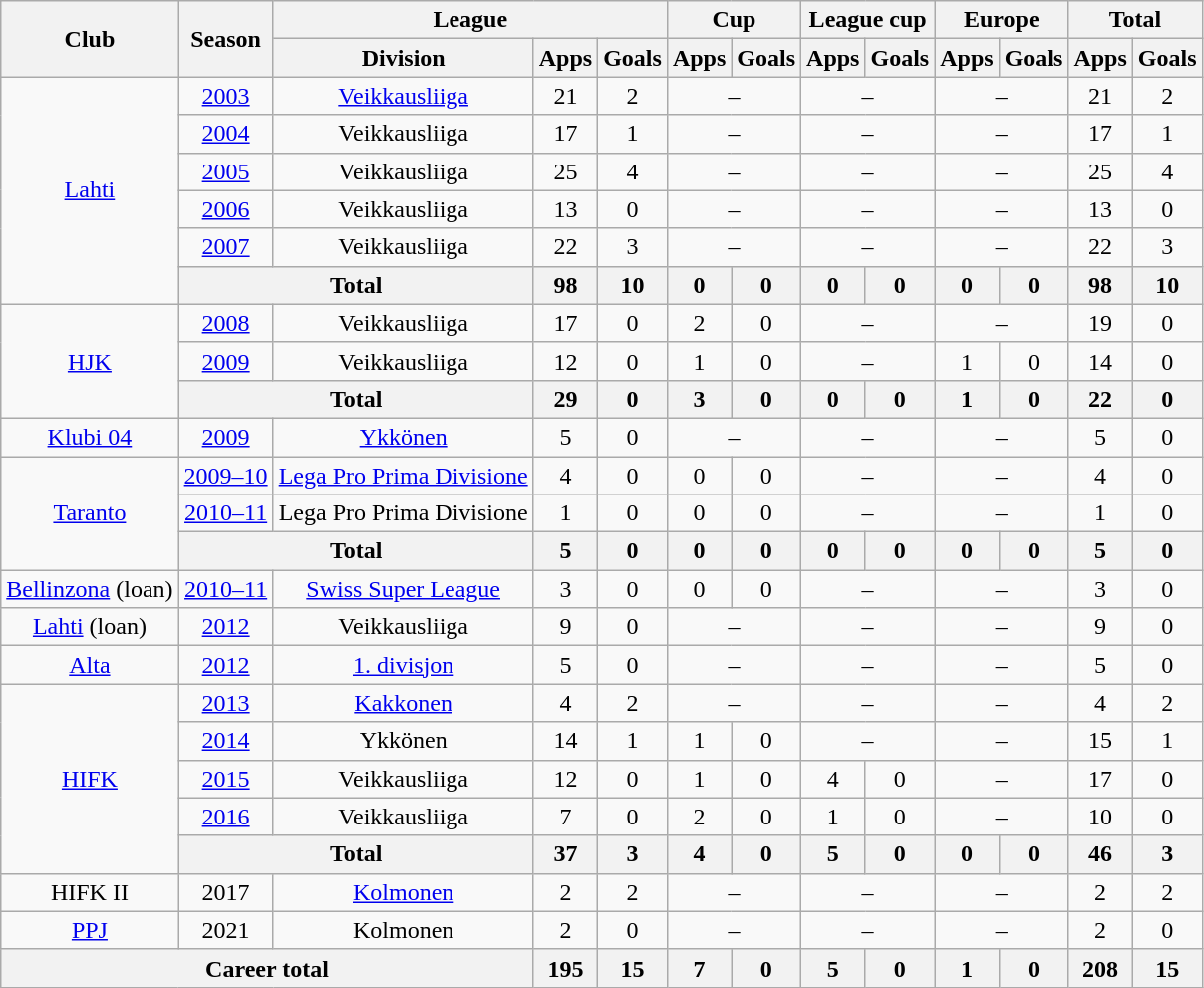<table class="wikitable" style="text-align:center">
<tr>
<th rowspan="2">Club</th>
<th rowspan="2">Season</th>
<th colspan="3">League</th>
<th colspan="2">Cup</th>
<th colspan="2">League cup</th>
<th colspan="2">Europe</th>
<th colspan="2">Total</th>
</tr>
<tr>
<th>Division</th>
<th>Apps</th>
<th>Goals</th>
<th>Apps</th>
<th>Goals</th>
<th>Apps</th>
<th>Goals</th>
<th>Apps</th>
<th>Goals</th>
<th>Apps</th>
<th>Goals</th>
</tr>
<tr>
<td rowspan=6><a href='#'>Lahti</a></td>
<td><a href='#'>2003</a></td>
<td><a href='#'>Veikkausliiga</a></td>
<td>21</td>
<td>2</td>
<td colspan=2>–</td>
<td colspan=2>–</td>
<td colspan=2>–</td>
<td>21</td>
<td>2</td>
</tr>
<tr>
<td><a href='#'>2004</a></td>
<td>Veikkausliiga</td>
<td>17</td>
<td>1</td>
<td colspan=2>–</td>
<td colspan=2>–</td>
<td colspan=2>–</td>
<td>17</td>
<td>1</td>
</tr>
<tr>
<td><a href='#'>2005</a></td>
<td>Veikkausliiga</td>
<td>25</td>
<td>4</td>
<td colspan=2>–</td>
<td colspan=2>–</td>
<td colspan=2>–</td>
<td>25</td>
<td>4</td>
</tr>
<tr>
<td><a href='#'>2006</a></td>
<td>Veikkausliiga</td>
<td>13</td>
<td>0</td>
<td colspan=2>–</td>
<td colspan=2>–</td>
<td colspan=2>–</td>
<td>13</td>
<td>0</td>
</tr>
<tr>
<td><a href='#'>2007</a></td>
<td>Veikkausliiga</td>
<td>22</td>
<td>3</td>
<td colspan=2>–</td>
<td colspan=2>–</td>
<td colspan=2>–</td>
<td>22</td>
<td>3</td>
</tr>
<tr>
<th colspan=2>Total</th>
<th>98</th>
<th>10</th>
<th>0</th>
<th>0</th>
<th>0</th>
<th>0</th>
<th>0</th>
<th>0</th>
<th>98</th>
<th>10</th>
</tr>
<tr>
<td rowspan=3><a href='#'>HJK</a></td>
<td><a href='#'>2008</a></td>
<td>Veikkausliiga</td>
<td>17</td>
<td>0</td>
<td>2</td>
<td>0</td>
<td colspan=2>–</td>
<td colspan=2>–</td>
<td>19</td>
<td>0</td>
</tr>
<tr>
<td><a href='#'>2009</a></td>
<td>Veikkausliiga</td>
<td>12</td>
<td>0</td>
<td>1</td>
<td>0</td>
<td colspan=2>–</td>
<td>1</td>
<td>0</td>
<td>14</td>
<td>0</td>
</tr>
<tr>
<th colspan=2>Total</th>
<th>29</th>
<th>0</th>
<th>3</th>
<th>0</th>
<th>0</th>
<th>0</th>
<th>1</th>
<th>0</th>
<th>22</th>
<th>0</th>
</tr>
<tr>
<td><a href='#'>Klubi 04</a></td>
<td><a href='#'>2009</a></td>
<td><a href='#'>Ykkönen</a></td>
<td>5</td>
<td>0</td>
<td colspan=2>–</td>
<td colspan=2>–</td>
<td colspan=2>–</td>
<td>5</td>
<td>0</td>
</tr>
<tr>
<td rowspan=3><a href='#'>Taranto</a></td>
<td><a href='#'>2009–10</a></td>
<td><a href='#'>Lega Pro Prima Divisione</a></td>
<td>4</td>
<td>0</td>
<td>0</td>
<td>0</td>
<td colspan=2>–</td>
<td colspan=2>–</td>
<td>4</td>
<td>0</td>
</tr>
<tr>
<td><a href='#'>2010–11</a></td>
<td>Lega Pro Prima Divisione</td>
<td>1</td>
<td>0</td>
<td>0</td>
<td>0</td>
<td colspan=2>–</td>
<td colspan=2>–</td>
<td>1</td>
<td>0</td>
</tr>
<tr>
<th colspan=2>Total</th>
<th>5</th>
<th>0</th>
<th>0</th>
<th>0</th>
<th>0</th>
<th>0</th>
<th>0</th>
<th>0</th>
<th>5</th>
<th>0</th>
</tr>
<tr>
<td><a href='#'>Bellinzona</a> (loan)</td>
<td><a href='#'>2010–11</a></td>
<td><a href='#'>Swiss Super League</a></td>
<td>3</td>
<td>0</td>
<td>0</td>
<td>0</td>
<td colspan=2>–</td>
<td colspan=2>–</td>
<td>3</td>
<td>0</td>
</tr>
<tr>
<td><a href='#'>Lahti</a> (loan)</td>
<td><a href='#'>2012</a></td>
<td>Veikkausliiga</td>
<td>9</td>
<td>0</td>
<td colspan=2>–</td>
<td colspan=2>–</td>
<td colspan=2>–</td>
<td>9</td>
<td>0</td>
</tr>
<tr>
<td><a href='#'>Alta</a></td>
<td><a href='#'>2012</a></td>
<td><a href='#'>1. divisjon</a></td>
<td>5</td>
<td>0</td>
<td colspan=2>–</td>
<td colspan=2>–</td>
<td colspan=2>–</td>
<td>5</td>
<td>0</td>
</tr>
<tr>
<td rowspan=5><a href='#'>HIFK</a></td>
<td><a href='#'>2013</a></td>
<td><a href='#'>Kakkonen</a></td>
<td>4</td>
<td>2</td>
<td colspan=2>–</td>
<td colspan=2>–</td>
<td colspan=2>–</td>
<td>4</td>
<td>2</td>
</tr>
<tr>
<td><a href='#'>2014</a></td>
<td>Ykkönen</td>
<td>14</td>
<td>1</td>
<td>1</td>
<td>0</td>
<td colspan=2>–</td>
<td colspan=2>–</td>
<td>15</td>
<td>1</td>
</tr>
<tr>
<td><a href='#'>2015</a></td>
<td>Veikkausliiga</td>
<td>12</td>
<td>0</td>
<td>1</td>
<td>0</td>
<td>4</td>
<td>0</td>
<td colspan=2>–</td>
<td>17</td>
<td>0</td>
</tr>
<tr>
<td><a href='#'>2016</a></td>
<td>Veikkausliiga</td>
<td>7</td>
<td>0</td>
<td>2</td>
<td>0</td>
<td>1</td>
<td>0</td>
<td colspan=2>–</td>
<td>10</td>
<td>0</td>
</tr>
<tr>
<th colspan=2>Total</th>
<th>37</th>
<th>3</th>
<th>4</th>
<th>0</th>
<th>5</th>
<th>0</th>
<th>0</th>
<th>0</th>
<th>46</th>
<th>3</th>
</tr>
<tr>
<td>HIFK II</td>
<td>2017</td>
<td><a href='#'>Kolmonen</a></td>
<td>2</td>
<td>2</td>
<td colspan=2>–</td>
<td colspan=2>–</td>
<td colspan=2>–</td>
<td>2</td>
<td>2</td>
</tr>
<tr>
<td><a href='#'>PPJ</a></td>
<td>2021</td>
<td>Kolmonen</td>
<td>2</td>
<td>0</td>
<td colspan=2>–</td>
<td colspan=2>–</td>
<td colspan=2>–</td>
<td>2</td>
<td>0</td>
</tr>
<tr>
<th colspan="3">Career total</th>
<th>195</th>
<th>15</th>
<th>7</th>
<th>0</th>
<th>5</th>
<th>0</th>
<th>1</th>
<th>0</th>
<th>208</th>
<th>15</th>
</tr>
</table>
